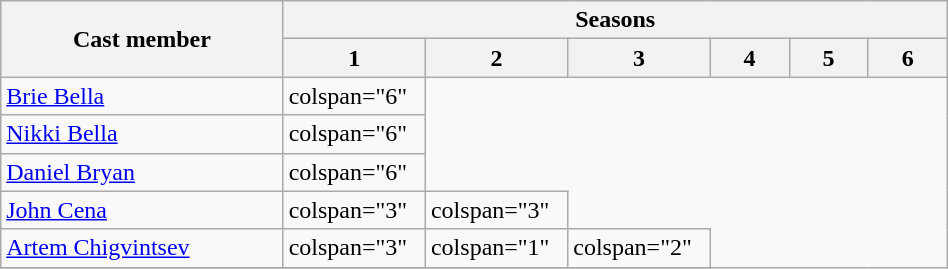<table class="wikitable plainrowheaders" width="50%">
<tr>
<th scope="col" rowspan="2" style="width:25%;">Cast member</th>
<th scope="col" colspan="6">Seasons</th>
</tr>
<tr>
<th scope="col" style="width:7%;">1</th>
<th scope="col" style="width:7%;">2</th>
<th scope="col" style="width:7%;">3</th>
<th scope="col" style="width:7%;">4</th>
<th scope="col" style="width:7%;">5</th>
<th scope="col" style="width:7%;">6</th>
</tr>
<tr>
<td scope="row"><a href='#'>Brie Bella</a></td>
<td>colspan="6" </td>
</tr>
<tr>
<td scope="row"><a href='#'>Nikki Bella</a></td>
<td>colspan="6" </td>
</tr>
<tr>
<td scope="row"><a href='#'>Daniel Bryan</a></td>
<td>colspan="6" </td>
</tr>
<tr>
<td scope="row"><a href='#'>John Cena</a></td>
<td>colspan="3" </td>
<td>colspan="3" </td>
</tr>
<tr>
<td scope="row"><a href='#'>Artem Chigvintsev</a></td>
<td>colspan="3" </td>
<td>colspan="1" </td>
<td>colspan="2" </td>
</tr>
<tr>
</tr>
</table>
